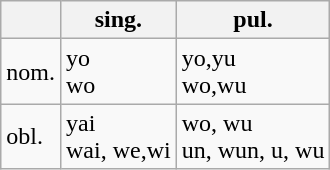<table class="wikitable">
<tr>
<th></th>
<th>sing.</th>
<th>pul.</th>
</tr>
<tr>
<td>nom.</td>
<td>yo<br>wo</td>
<td>yo,yu<br>wo,wu</td>
</tr>
<tr>
<td>obl.</td>
<td>yai<br>wai, we,wi</td>
<td>wo, wu<br>un, wun, u, wu</td>
</tr>
</table>
